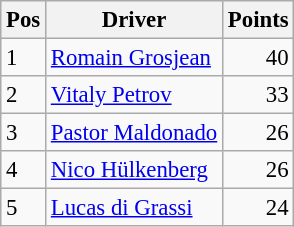<table class="wikitable" style="font-size: 95%;">
<tr>
<th>Pos</th>
<th>Driver</th>
<th>Points</th>
</tr>
<tr>
<td>1</td>
<td> <a href='#'>Romain Grosjean</a></td>
<td align="right">40</td>
</tr>
<tr>
<td>2</td>
<td> <a href='#'>Vitaly Petrov</a></td>
<td align="right">33</td>
</tr>
<tr>
<td>3</td>
<td> <a href='#'>Pastor Maldonado</a></td>
<td align="right">26</td>
</tr>
<tr>
<td>4</td>
<td> <a href='#'>Nico Hülkenberg</a></td>
<td align="right">26</td>
</tr>
<tr>
<td>5</td>
<td> <a href='#'>Lucas di Grassi</a></td>
<td align="right">24</td>
</tr>
</table>
